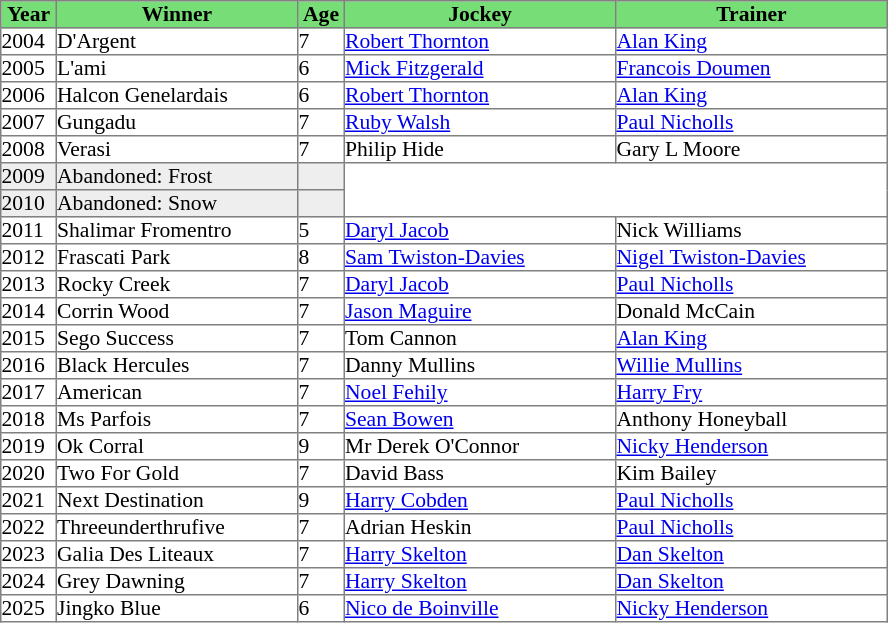<table class = "sortable" | border="1" cellpadding="0" style="border-collapse: collapse; font-size:90%">
<tr bgcolor="#77dd77" align="center">
<th style="width:36px"><strong>Year</strong></th>
<th style="width:160px"><strong>Winner</strong></th>
<th style="width:30px"><strong>Age</strong></th>
<th style="width:180px"><strong>Jockey</strong></th>
<th style="width:180px"><strong>Trainer</strong></th>
</tr>
<tr>
<td>2004</td>
<td>D'Argent</td>
<td>7</td>
<td><a href='#'>Robert Thornton</a></td>
<td><a href='#'>Alan King</a></td>
</tr>
<tr>
<td>2005</td>
<td>L'ami</td>
<td>6</td>
<td><a href='#'>Mick Fitzgerald</a></td>
<td><a href='#'>Francois Doumen</a></td>
</tr>
<tr>
<td>2006</td>
<td>Halcon Genelardais</td>
<td>6</td>
<td><a href='#'>Robert Thornton</a></td>
<td><a href='#'>Alan King</a></td>
</tr>
<tr>
<td>2007</td>
<td>Gungadu</td>
<td>7</td>
<td><a href='#'>Ruby Walsh</a></td>
<td><a href='#'>Paul Nicholls</a></td>
</tr>
<tr>
<td>2008</td>
<td>Verasi</td>
<td>7</td>
<td>Philip Hide</td>
<td>Gary L Moore</td>
</tr>
<tr bgcolor="#eeeeee">
<td>2009<br><td>Abandoned: Frost</td></td>
<td></td>
</tr>
<tr bgcolor="#eeeeee">
<td>2010<br><td>Abandoned: Snow</td></td>
<td></td>
</tr>
<tr>
<td>2011</td>
<td>Shalimar Fromentro</td>
<td>5</td>
<td><a href='#'>Daryl Jacob</a></td>
<td>Nick Williams</td>
</tr>
<tr>
<td>2012</td>
<td>Frascati Park</td>
<td>8</td>
<td><a href='#'>Sam Twiston-Davies</a></td>
<td><a href='#'>Nigel Twiston-Davies</a></td>
</tr>
<tr>
<td>2013</td>
<td>Rocky Creek</td>
<td>7</td>
<td><a href='#'>Daryl Jacob</a></td>
<td><a href='#'>Paul Nicholls</a></td>
</tr>
<tr>
<td>2014</td>
<td>Corrin Wood</td>
<td>7</td>
<td><a href='#'>Jason Maguire</a></td>
<td>Donald McCain</td>
</tr>
<tr>
<td>2015</td>
<td>Sego Success</td>
<td>7</td>
<td>Tom Cannon</td>
<td><a href='#'>Alan King</a></td>
</tr>
<tr>
<td>2016</td>
<td>Black Hercules</td>
<td>7</td>
<td>Danny Mullins</td>
<td><a href='#'>Willie Mullins</a></td>
</tr>
<tr>
<td>2017</td>
<td>American</td>
<td>7</td>
<td><a href='#'>Noel Fehily</a></td>
<td><a href='#'>Harry Fry</a></td>
</tr>
<tr>
<td>2018</td>
<td>Ms Parfois</td>
<td>7</td>
<td><a href='#'>Sean Bowen</a></td>
<td>Anthony Honeyball</td>
</tr>
<tr>
<td>2019</td>
<td>Ok Corral</td>
<td>9</td>
<td>Mr Derek O'Connor</td>
<td><a href='#'>Nicky Henderson</a></td>
</tr>
<tr>
<td>2020</td>
<td>Two For Gold</td>
<td>7</td>
<td>David Bass</td>
<td>Kim Bailey</td>
</tr>
<tr>
<td>2021</td>
<td>Next Destination</td>
<td>9</td>
<td><a href='#'>Harry Cobden</a></td>
<td><a href='#'>Paul Nicholls</a></td>
</tr>
<tr>
<td>2022</td>
<td>Threeunderthrufive</td>
<td>7</td>
<td>Adrian Heskin</td>
<td><a href='#'>Paul Nicholls</a></td>
</tr>
<tr>
<td>2023</td>
<td>Galia Des Liteaux</td>
<td>7</td>
<td><a href='#'>Harry Skelton</a></td>
<td><a href='#'>Dan Skelton</a></td>
</tr>
<tr>
<td>2024</td>
<td>Grey Dawning</td>
<td>7</td>
<td><a href='#'>Harry Skelton</a></td>
<td><a href='#'>Dan Skelton</a></td>
</tr>
<tr>
<td>2025</td>
<td>Jingko Blue</td>
<td>6</td>
<td><a href='#'>Nico de Boinville</a></td>
<td><a href='#'>Nicky Henderson</a></td>
</tr>
</table>
